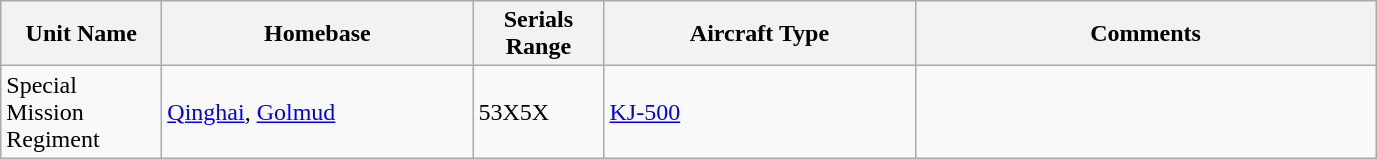<table class="wikitable">
<tr>
<th scope="col" width="100">Unit Name</th>
<th scope="col" width="200">Homebase</th>
<th scope="col" width="80">Serials Range</th>
<th scope="col" width="200">Aircraft Type</th>
<th scope="col" width="300">Comments</th>
</tr>
<tr>
<td>Special Mission Regiment</td>
<td><a href='#'>Qinghai</a>, <a href='#'>Golmud</a></td>
<td>53X5X</td>
<td><a href='#'>KJ-500</a></td>
<td></td>
</tr>
</table>
